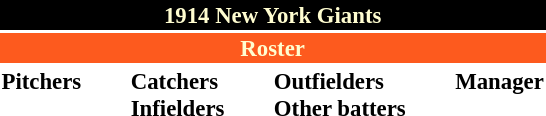<table class="toccolours" style="font-size: 95%;">
<tr>
<th colspan="10" style="background-color: black; color: #FFFDD0; text-align: center;">1914 New York Giants</th>
</tr>
<tr>
<td colspan="10" style="background-color: #fd5a1e; color: #FFFDD0; text-align: center;"><strong>Roster</strong></td>
</tr>
<tr>
<td valign="top"><strong>Pitchers</strong><br> 
 




 
 



</td>
<td width="25px"></td>
<td valign="top"><strong>Catchers</strong><br>



<strong>Infielders</strong>
 
 

 




</td>
<td width="25px"></td>
<td valign="top"><strong>Outfielders</strong><br> 


 
 


<strong>Other batters</strong>
</td>
<td width="25px"></td>
<td valign="top"><strong>Manager</strong><br></td>
</tr>
</table>
